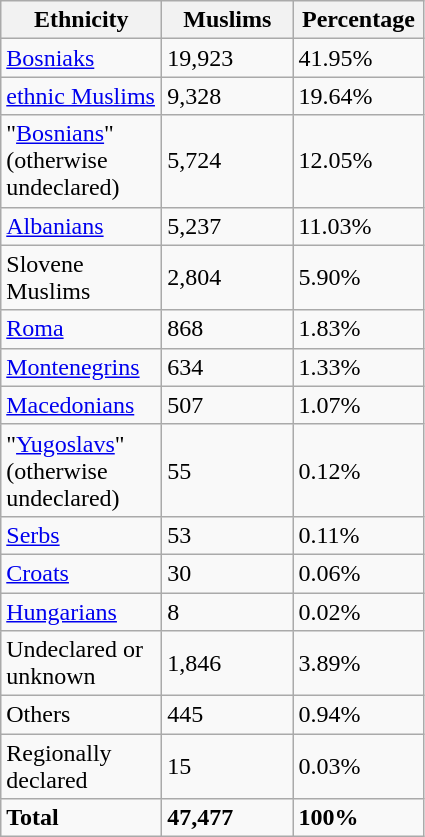<table class="wikitable">
<tr>
<th width="100px">Ethnicity</th>
<th width="80px">Muslims</th>
<th width="80px">Percentage</th>
</tr>
<tr>
<td><a href='#'>Bosniaks</a></td>
<td>19,923</td>
<td>41.95%</td>
</tr>
<tr>
<td><a href='#'>ethnic Muslims</a></td>
<td>9,328</td>
<td>19.64%</td>
</tr>
<tr>
<td>"<a href='#'>Bosnians</a>"<br>(otherwise undeclared)</td>
<td>5,724</td>
<td>12.05%</td>
</tr>
<tr>
<td><a href='#'>Albanians</a></td>
<td>5,237</td>
<td>11.03%</td>
</tr>
<tr>
<td>Slovene Muslims</td>
<td>2,804</td>
<td>5.90%</td>
</tr>
<tr>
<td><a href='#'>Roma</a></td>
<td>868</td>
<td>1.83%</td>
</tr>
<tr>
<td><a href='#'>Montenegrins</a></td>
<td>634</td>
<td>1.33%</td>
</tr>
<tr>
<td><a href='#'>Macedonians</a></td>
<td>507</td>
<td>1.07%</td>
</tr>
<tr>
<td>"<a href='#'>Yugoslavs</a>"<br>(otherwise undeclared)</td>
<td>55</td>
<td>0.12%</td>
</tr>
<tr>
<td><a href='#'>Serbs</a></td>
<td>53</td>
<td>0.11%</td>
</tr>
<tr>
<td><a href='#'>Croats</a></td>
<td>30</td>
<td>0.06%</td>
</tr>
<tr>
<td><a href='#'>Hungarians</a></td>
<td>8</td>
<td>0.02%</td>
</tr>
<tr>
<td>Undeclared or unknown</td>
<td>1,846</td>
<td>3.89%</td>
</tr>
<tr>
<td>Others</td>
<td>445</td>
<td>0.94%</td>
</tr>
<tr>
<td>Regionally declared</td>
<td>15</td>
<td>0.03%</td>
</tr>
<tr>
<td><strong>Total</strong></td>
<td><strong>47,477</strong></td>
<td><strong>100%</strong></td>
</tr>
</table>
